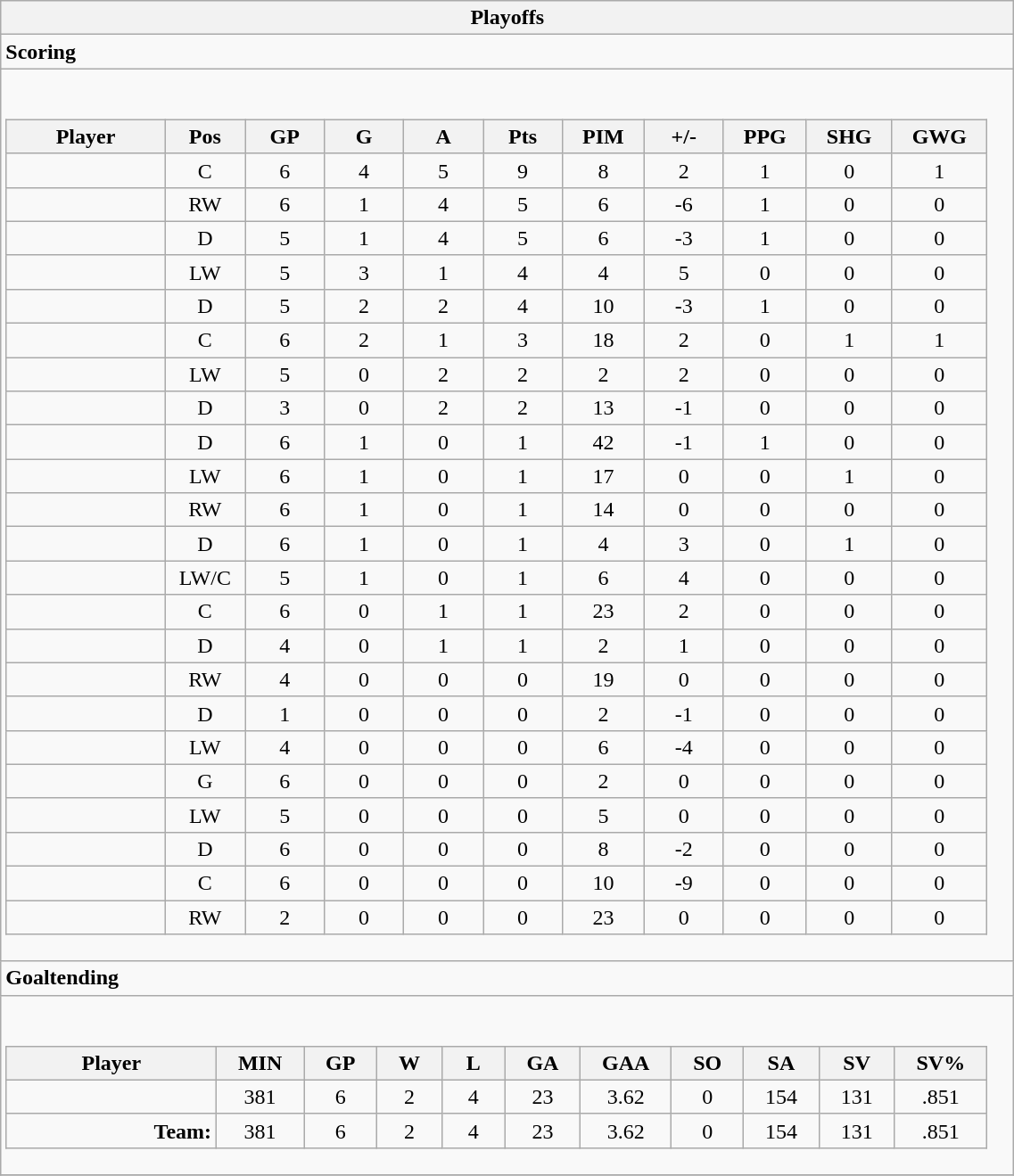<table class="wikitable collapsible " width="60%" border="1">
<tr>
<th>Playoffs</th>
</tr>
<tr>
<td class="tocccolors"><strong>Scoring</strong></td>
</tr>
<tr>
<td><br><table class="wikitable sortable">
<tr ALIGN="center">
<th bgcolor="#DDDDFF" width="10%">Player</th>
<th bgcolor="#DDDDFF" width="3%" title="Position">Pos</th>
<th bgcolor="#DDDDFF" width="5%" title="Games played">GP</th>
<th bgcolor="#DDDDFF" width="5%" title="Goals">G</th>
<th bgcolor="#DDDDFF" width="5%" title="Assists">A</th>
<th bgcolor="#DDDDFF" width="5%" title="Points">Pts</th>
<th bgcolor="#DDDDFF" width="5%" title="Penalties in Minutes">PIM</th>
<th bgcolor="#DDDDFF" width="5%" title="Plus/minus">+/-</th>
<th bgcolor="#DDDDFF" width="5%" title="Power play goals">PPG</th>
<th bgcolor="#DDDDFF" width="5%" title="Short-handed goals">SHG</th>
<th bgcolor="#DDDDFF" width="5%" title="Game-winning goals">GWG</th>
</tr>
<tr align="center">
<td align="right"></td>
<td>C</td>
<td>6</td>
<td>4</td>
<td>5</td>
<td>9</td>
<td>8</td>
<td>2</td>
<td>1</td>
<td>0</td>
<td>1</td>
</tr>
<tr align="center">
<td align="right"></td>
<td>RW</td>
<td>6</td>
<td>1</td>
<td>4</td>
<td>5</td>
<td>6</td>
<td>-6</td>
<td>1</td>
<td>0</td>
<td>0</td>
</tr>
<tr align="center">
<td align="right"></td>
<td>D</td>
<td>5</td>
<td>1</td>
<td>4</td>
<td>5</td>
<td>6</td>
<td>-3</td>
<td>1</td>
<td>0</td>
<td>0</td>
</tr>
<tr align="center">
<td align="right"></td>
<td>LW</td>
<td>5</td>
<td>3</td>
<td>1</td>
<td>4</td>
<td>4</td>
<td>5</td>
<td>0</td>
<td>0</td>
<td>0</td>
</tr>
<tr align="center">
<td align="right"></td>
<td>D</td>
<td>5</td>
<td>2</td>
<td>2</td>
<td>4</td>
<td>10</td>
<td>-3</td>
<td>1</td>
<td>0</td>
<td>0</td>
</tr>
<tr align="center">
<td align="right"></td>
<td>C</td>
<td>6</td>
<td>2</td>
<td>1</td>
<td>3</td>
<td>18</td>
<td>2</td>
<td>0</td>
<td>1</td>
<td>1</td>
</tr>
<tr align="center">
<td align="right"></td>
<td>LW</td>
<td>5</td>
<td>0</td>
<td>2</td>
<td>2</td>
<td>2</td>
<td>2</td>
<td>0</td>
<td>0</td>
<td>0</td>
</tr>
<tr align="center">
<td align="right"></td>
<td>D</td>
<td>3</td>
<td>0</td>
<td>2</td>
<td>2</td>
<td>13</td>
<td>-1</td>
<td>0</td>
<td>0</td>
<td>0</td>
</tr>
<tr align="center">
<td align="right"></td>
<td>D</td>
<td>6</td>
<td>1</td>
<td>0</td>
<td>1</td>
<td>42</td>
<td>-1</td>
<td>1</td>
<td>0</td>
<td>0</td>
</tr>
<tr align="center">
<td align="right"></td>
<td>LW</td>
<td>6</td>
<td>1</td>
<td>0</td>
<td>1</td>
<td>17</td>
<td>0</td>
<td>0</td>
<td>1</td>
<td>0</td>
</tr>
<tr align="center">
<td align="right"></td>
<td>RW</td>
<td>6</td>
<td>1</td>
<td>0</td>
<td>1</td>
<td>14</td>
<td>0</td>
<td>0</td>
<td>0</td>
<td>0</td>
</tr>
<tr align="center">
<td align="right"></td>
<td>D</td>
<td>6</td>
<td>1</td>
<td>0</td>
<td>1</td>
<td>4</td>
<td>3</td>
<td>0</td>
<td>1</td>
<td>0</td>
</tr>
<tr align="center">
<td align="right"></td>
<td>LW/C</td>
<td>5</td>
<td>1</td>
<td>0</td>
<td>1</td>
<td>6</td>
<td>4</td>
<td>0</td>
<td>0</td>
<td>0</td>
</tr>
<tr align="center">
<td align="right"></td>
<td>C</td>
<td>6</td>
<td>0</td>
<td>1</td>
<td>1</td>
<td>23</td>
<td>2</td>
<td>0</td>
<td>0</td>
<td>0</td>
</tr>
<tr align="center">
<td align="right"></td>
<td>D</td>
<td>4</td>
<td>0</td>
<td>1</td>
<td>1</td>
<td>2</td>
<td>1</td>
<td>0</td>
<td>0</td>
<td>0</td>
</tr>
<tr align="center">
<td align="right"></td>
<td>RW</td>
<td>4</td>
<td>0</td>
<td>0</td>
<td>0</td>
<td>19</td>
<td>0</td>
<td>0</td>
<td>0</td>
<td>0</td>
</tr>
<tr align="center">
<td align="right"></td>
<td>D</td>
<td>1</td>
<td>0</td>
<td>0</td>
<td>0</td>
<td>2</td>
<td>-1</td>
<td>0</td>
<td>0</td>
<td>0</td>
</tr>
<tr align="center">
<td align="right"></td>
<td>LW</td>
<td>4</td>
<td>0</td>
<td>0</td>
<td>0</td>
<td>6</td>
<td>-4</td>
<td>0</td>
<td>0</td>
<td>0</td>
</tr>
<tr align="center">
<td align="right"></td>
<td>G</td>
<td>6</td>
<td>0</td>
<td>0</td>
<td>0</td>
<td>2</td>
<td>0</td>
<td>0</td>
<td>0</td>
<td>0</td>
</tr>
<tr align="center">
<td align="right"></td>
<td>LW</td>
<td>5</td>
<td>0</td>
<td>0</td>
<td>0</td>
<td>5</td>
<td>0</td>
<td>0</td>
<td>0</td>
<td>0</td>
</tr>
<tr align="center">
<td align="right"></td>
<td>D</td>
<td>6</td>
<td>0</td>
<td>0</td>
<td>0</td>
<td>8</td>
<td>-2</td>
<td>0</td>
<td>0</td>
<td>0</td>
</tr>
<tr align="center">
<td align="right"></td>
<td>C</td>
<td>6</td>
<td>0</td>
<td>0</td>
<td>0</td>
<td>10</td>
<td>-9</td>
<td>0</td>
<td>0</td>
<td>0</td>
</tr>
<tr align="center">
<td align="right"></td>
<td>RW</td>
<td>2</td>
<td>0</td>
<td>0</td>
<td>0</td>
<td>23</td>
<td>0</td>
<td>0</td>
<td>0</td>
<td>0</td>
</tr>
</table>
</td>
</tr>
<tr>
<td class="toccolors"><strong>Goaltending</strong></td>
</tr>
<tr>
<td><br><table class="wikitable sortable">
<tr>
<th bgcolor="#DDDDFF" width="10%">Player</th>
<th width="3%" bgcolor="#DDDDFF" title="Minutes played">MIN</th>
<th width="3%" bgcolor="#DDDDFF" title="Games played in">GP</th>
<th width="3%" bgcolor="#DDDDFF" title="Wins">W</th>
<th width="3%" bgcolor="#DDDDFF"title="Losses">L</th>
<th width="3%" bgcolor="#DDDDFF" title="Goals against">GA</th>
<th width="3%" bgcolor="#DDDDFF" title="Goals against average">GAA</th>
<th width="3%" bgcolor="#DDDDFF" title="Shut-outs">SO</th>
<th width="3%" bgcolor="#DDDDFF" title="Shots against">SA</th>
<th width="3%" bgcolor="#DDDDFF" title="Shots saved">SV</th>
<th width="3%" bgcolor="#DDDDFF" title="Save percentage">SV%</th>
</tr>
<tr align="center">
<td align="right"></td>
<td>381</td>
<td>6</td>
<td>2</td>
<td>4</td>
<td>23</td>
<td>3.62</td>
<td>0</td>
<td>154</td>
<td>131</td>
<td>.851</td>
</tr>
<tr align="center">
<td align="right"><strong>Team:</strong></td>
<td>381</td>
<td>6</td>
<td>2</td>
<td>4</td>
<td>23</td>
<td>3.62</td>
<td>0</td>
<td>154</td>
<td>131</td>
<td>.851</td>
</tr>
</table>
</td>
</tr>
<tr>
</tr>
</table>
